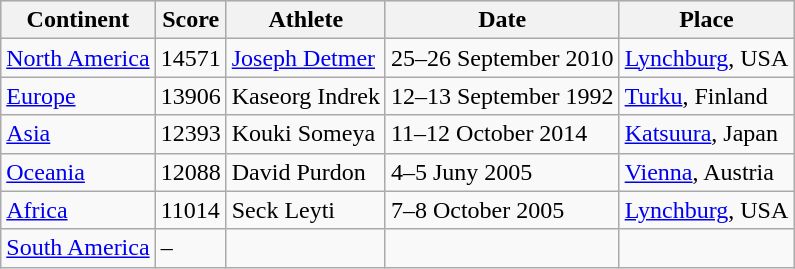<table class="wikitable">
<tr style="background:#cde;">
<th>Continent</th>
<th>Score</th>
<th>Athlete</th>
<th>Date</th>
<th>Place</th>
</tr>
<tr>
<td><a href='#'>North America</a></td>
<td>14571</td>
<td><a href='#'>Joseph Detmer</a></td>
<td>25–26 September 2010</td>
<td><a href='#'>Lynchburg</a>, USA</td>
</tr>
<tr>
<td><a href='#'>Europe</a></td>
<td>13906</td>
<td>Kaseorg Indrek</td>
<td>12–13 September 1992</td>
<td><a href='#'>Turku</a>, Finland</td>
</tr>
<tr>
<td><a href='#'>Asia</a></td>
<td>12393</td>
<td>Kouki Someya</td>
<td>11–12 October 2014</td>
<td><a href='#'>Katsuura</a>, Japan</td>
</tr>
<tr>
<td><a href='#'>Oceania</a></td>
<td>12088</td>
<td>David Purdon</td>
<td>4–5 Juny 2005</td>
<td><a href='#'>Vienna</a>, Austria</td>
</tr>
<tr>
<td><a href='#'>Africa</a></td>
<td>11014</td>
<td>Seck Leyti</td>
<td>7–8 October 2005</td>
<td><a href='#'>Lynchburg</a>, USA</td>
</tr>
<tr>
<td><a href='#'>South America</a></td>
<td>–</td>
<td></td>
<td></td>
<td></td>
</tr>
</table>
